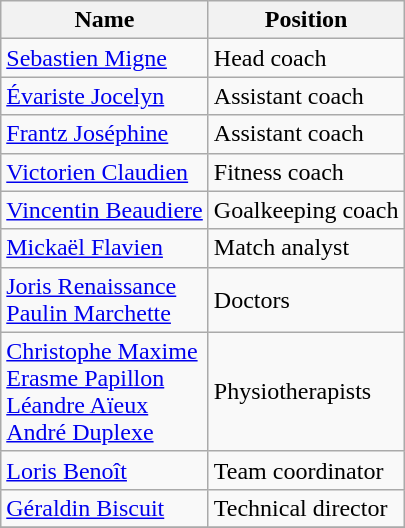<table class="wikitable">
<tr>
<th>Name</th>
<th>Position</th>
</tr>
<tr>
<td> <a href='#'>Sebastien Migne</a></td>
<td>Head coach</td>
</tr>
<tr>
<td> <a href='#'>Évariste Jocelyn</a></td>
<td>Assistant coach</td>
</tr>
<tr>
<td> <a href='#'>Frantz Joséphine</a></td>
<td>Assistant coach</td>
</tr>
<tr>
<td> <a href='#'>Victorien Claudien</a></td>
<td>Fitness coach</td>
</tr>
<tr>
<td> <a href='#'>Vincentin Beaudiere</a></td>
<td>Goalkeeping coach</td>
</tr>
<tr>
<td> <a href='#'>Mickaël Flavien</a></td>
<td>Match analyst</td>
</tr>
<tr>
<td> <a href='#'>Joris Renaissance</a><br> <a href='#'>Paulin Marchette</a></td>
<td>Doctors</td>
</tr>
<tr>
<td> <a href='#'>Christophe Maxime</a><br> <a href='#'>Erasme Papillon</a><br> <a href='#'>Léandre Aïeux</a><br> <a href='#'>André Duplexe</a></td>
<td>Physiotherapists</td>
</tr>
<tr>
<td> <a href='#'>Loris Benoît</a></td>
<td>Team coordinator</td>
</tr>
<tr>
<td> <a href='#'>Géraldin Biscuit</a></td>
<td>Technical director</td>
</tr>
<tr>
</tr>
</table>
